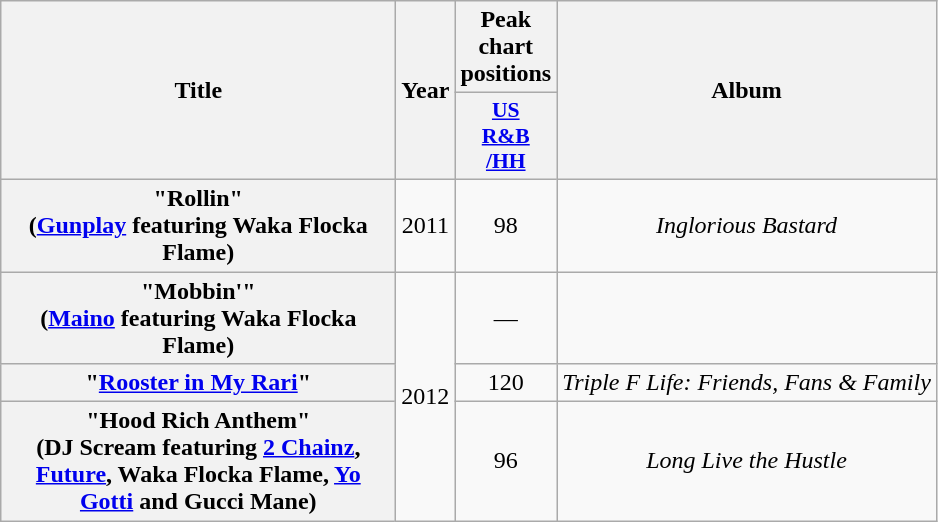<table class="wikitable plainrowheaders" style="text-align:center;">
<tr>
<th scope="col" rowspan="2" style="width:16em;">Title</th>
<th scope="col" rowspan="2">Year</th>
<th scope="col">Peak chart positions</th>
<th scope="col" rowspan="2">Album</th>
</tr>
<tr>
<th style="width:3em; font-size:90%"><a href='#'>US<br>R&B<br>/HH</a><br></th>
</tr>
<tr>
<th scope="row">"Rollin"<br><span>(<a href='#'>Gunplay</a> featuring Waka Flocka Flame)</span></th>
<td>2011</td>
<td>98</td>
<td><em>Inglorious Bastard</em></td>
</tr>
<tr>
<th scope="row">"Mobbin'"<br><span>(<a href='#'>Maino</a> featuring Waka Flocka Flame)</span></th>
<td rowspan="3">2012</td>
<td>—</td>
<td></td>
</tr>
<tr>
<th scope="row">"<a href='#'>Rooster in My Rari</a>"</th>
<td>120</td>
<td><em>Triple F Life: Friends, Fans & Family</em></td>
</tr>
<tr>
<th scope="row">"Hood Rich Anthem"<br><span>(DJ Scream featuring <a href='#'>2 Chainz</a>, <a href='#'>Future</a>, Waka Flocka Flame, <a href='#'>Yo Gotti</a> and Gucci Mane)</span></th>
<td>96</td>
<td><em>Long Live the Hustle</em></td>
</tr>
</table>
